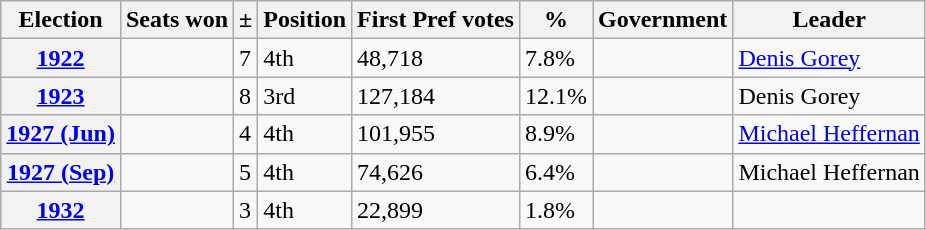<table class="wikitable">
<tr>
<th>Election</th>
<th>Seats won</th>
<th>±</th>
<th>Position</th>
<th>First Pref votes</th>
<th>%</th>
<th>Government</th>
<th>Leader</th>
</tr>
<tr>
<th><a href='#'>1922</a></th>
<td></td>
<td>7</td>
<td>4th</td>
<td>48,718</td>
<td>7.8%</td>
<td></td>
<td><a href='#'>Denis Gorey</a></td>
</tr>
<tr>
<th><a href='#'>1923</a></th>
<td></td>
<td>8</td>
<td>3rd</td>
<td>127,184</td>
<td>12.1%</td>
<td></td>
<td>Denis Gorey</td>
</tr>
<tr>
<th><a href='#'>1927 (Jun)</a></th>
<td></td>
<td>4</td>
<td>4th</td>
<td>101,955</td>
<td>8.9%</td>
<td></td>
<td><a href='#'>Michael Heffernan</a></td>
</tr>
<tr>
<th><a href='#'>1927 (Sep)</a></th>
<td></td>
<td>5</td>
<td>4th</td>
<td>74,626</td>
<td>6.4%</td>
<td></td>
<td>Michael Heffernan</td>
</tr>
<tr>
<th><a href='#'>1932</a></th>
<td></td>
<td>3</td>
<td>4th</td>
<td>22,899</td>
<td>1.8%</td>
<td></td>
<td></td>
</tr>
</table>
